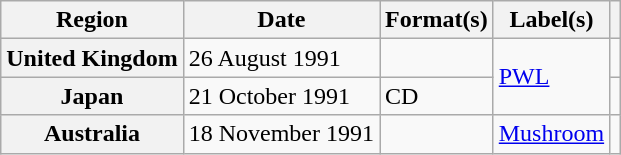<table class="wikitable plainrowheaders">
<tr>
<th scope="col">Region</th>
<th scope="col">Date</th>
<th scope="col">Format(s)</th>
<th scope="col">Label(s)</th>
<th scope="col"></th>
</tr>
<tr>
<th scope="row">United Kingdom</th>
<td>26 August 1991</td>
<td></td>
<td rowspan="2"><a href='#'>PWL</a></td>
<td></td>
</tr>
<tr>
<th scope="row">Japan</th>
<td>21 October 1991</td>
<td>CD</td>
<td></td>
</tr>
<tr>
<th scope="row">Australia</th>
<td>18 November 1991</td>
<td></td>
<td><a href='#'>Mushroom</a></td>
<td></td>
</tr>
</table>
